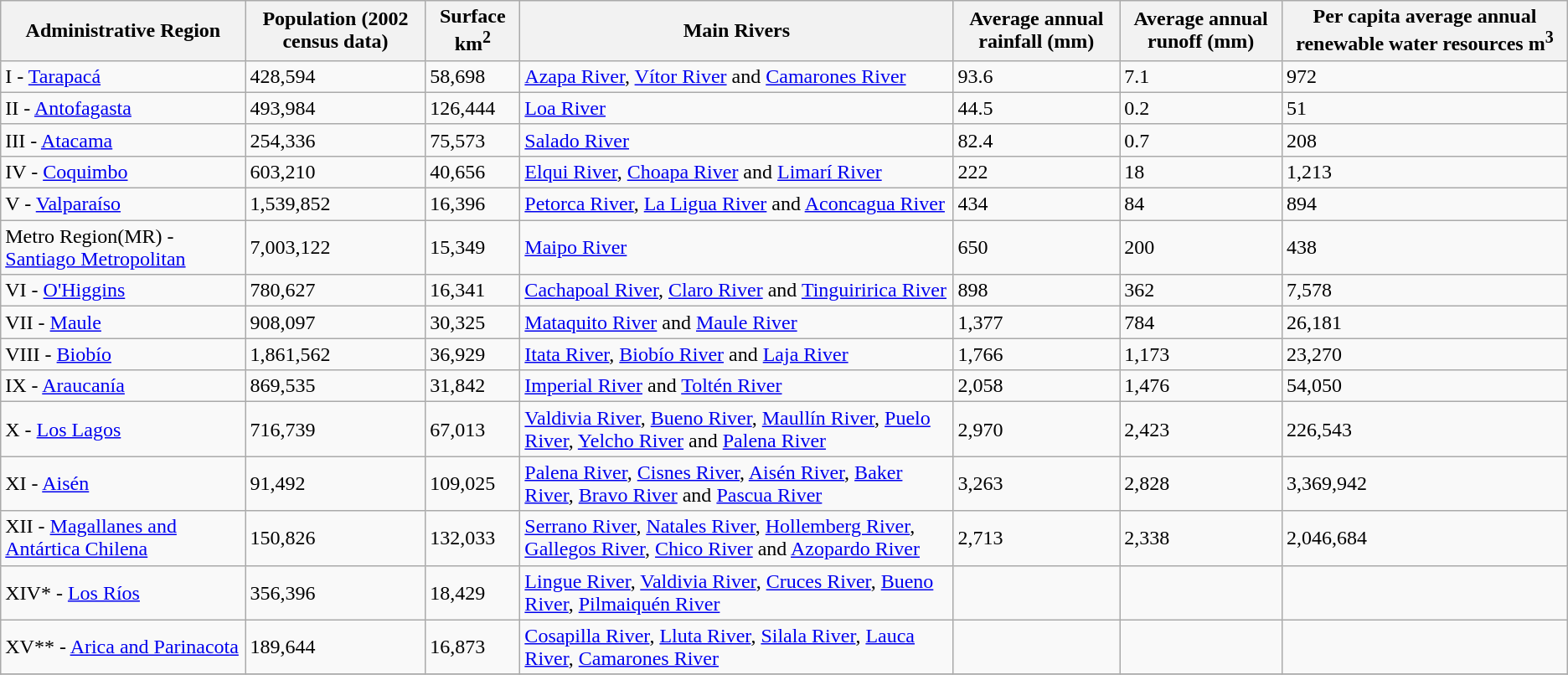<table class="wikitable sortable">
<tr>
<th>Administrative Region</th>
<th>Population (2002 census data)</th>
<th>Surface km<sup>2</sup></th>
<th>Main Rivers</th>
<th>Average annual rainfall (mm)</th>
<th>Average annual runoff  (mm)</th>
<th>Per capita average annual renewable water resources m<sup>3</sup></th>
</tr>
<tr>
<td>I - <a href='#'>Tarapacá</a></td>
<td>428,594</td>
<td>58,698</td>
<td><a href='#'>Azapa River</a>, <a href='#'>Vítor River</a> and <a href='#'>Camarones River</a></td>
<td>93.6</td>
<td>7.1</td>
<td>972</td>
</tr>
<tr>
<td>II - <a href='#'>Antofagasta</a></td>
<td>493,984</td>
<td>126,444</td>
<td><a href='#'>Loa River</a></td>
<td>44.5</td>
<td>0.2</td>
<td>51</td>
</tr>
<tr>
<td>III - <a href='#'>Atacama</a></td>
<td>254,336</td>
<td>75,573</td>
<td><a href='#'>Salado River</a></td>
<td>82.4</td>
<td>0.7</td>
<td>208</td>
</tr>
<tr>
<td>IV - <a href='#'>Coquimbo</a></td>
<td>603,210</td>
<td>40,656</td>
<td><a href='#'>Elqui River</a>, <a href='#'>Choapa River</a> and <a href='#'>Limarí River</a></td>
<td>222</td>
<td>18</td>
<td>1,213</td>
</tr>
<tr>
<td>V - <a href='#'>Valparaíso</a></td>
<td>1,539,852</td>
<td>16,396</td>
<td><a href='#'>Petorca River</a>, <a href='#'>La Ligua River</a> and <a href='#'>Aconcagua River</a></td>
<td>434</td>
<td>84</td>
<td>894</td>
</tr>
<tr>
<td>Metro Region(MR) - <a href='#'>Santiago Metropolitan</a></td>
<td>7,003,122</td>
<td>15,349</td>
<td><a href='#'>Maipo River</a></td>
<td>650</td>
<td>200</td>
<td>438</td>
</tr>
<tr>
<td>VI - <a href='#'>O'Higgins</a></td>
<td>780,627</td>
<td>16,341</td>
<td><a href='#'>Cachapoal River</a>, <a href='#'>Claro River</a> and <a href='#'>Tinguiririca River</a></td>
<td>898</td>
<td>362</td>
<td>7,578</td>
</tr>
<tr>
<td>VII - <a href='#'>Maule</a></td>
<td>908,097</td>
<td>30,325</td>
<td><a href='#'>Mataquito River</a> and <a href='#'>Maule River</a></td>
<td>1,377</td>
<td>784</td>
<td>26,181</td>
</tr>
<tr>
<td>VIII - <a href='#'>Biobío</a></td>
<td>1,861,562</td>
<td>36,929</td>
<td><a href='#'>Itata River</a>, <a href='#'>Biobío River</a> and <a href='#'>Laja River</a></td>
<td>1,766</td>
<td>1,173</td>
<td>23,270</td>
</tr>
<tr>
<td>IX - <a href='#'>Araucanía</a></td>
<td>869,535</td>
<td>31,842</td>
<td><a href='#'>Imperial River</a> and <a href='#'>Toltén River</a></td>
<td>2,058</td>
<td>1,476</td>
<td>54,050</td>
</tr>
<tr>
<td>X - <a href='#'>Los Lagos</a></td>
<td>716,739</td>
<td>67,013</td>
<td><a href='#'>Valdivia River</a>, <a href='#'>Bueno River</a>, <a href='#'>Maullín River</a>, <a href='#'>Puelo River</a>, <a href='#'>Yelcho River</a> and <a href='#'>Palena River</a></td>
<td>2,970</td>
<td>2,423</td>
<td>226,543</td>
</tr>
<tr>
<td>XI - <a href='#'>Aisén</a></td>
<td>91,492</td>
<td>109,025</td>
<td><a href='#'>Palena River</a>, <a href='#'>Cisnes River</a>, <a href='#'>Aisén River</a>, <a href='#'>Baker River</a>, <a href='#'>Bravo River</a> and <a href='#'>Pascua River</a></td>
<td>3,263</td>
<td>2,828</td>
<td>3,369,942</td>
</tr>
<tr>
<td>XII - <a href='#'>Magallanes and Antártica Chilena</a></td>
<td>150,826</td>
<td>132,033</td>
<td><a href='#'>Serrano River</a>, <a href='#'>Natales River</a>, <a href='#'>Hollemberg River</a>, <a href='#'>Gallegos River</a>, <a href='#'>Chico River</a> and <a href='#'>Azopardo River</a></td>
<td>2,713</td>
<td>2,338</td>
<td>2,046,684</td>
</tr>
<tr>
<td>XIV* - <a href='#'>Los Ríos</a></td>
<td>356,396</td>
<td>18,429</td>
<td><a href='#'>Lingue River</a>, <a href='#'>Valdivia River</a>, <a href='#'>Cruces River</a>, <a href='#'>Bueno River</a>, <a href='#'>Pilmaiquén River</a></td>
<td></td>
<td></td>
<td></td>
</tr>
<tr>
<td>XV** - <a href='#'>Arica and Parinacota</a></td>
<td>189,644</td>
<td>16,873</td>
<td><a href='#'>Cosapilla River</a>, <a href='#'>Lluta River</a>, <a href='#'>Silala River</a>, <a href='#'>Lauca River</a>, <a href='#'>Camarones River</a></td>
<td></td>
<td></td>
<td></td>
</tr>
<tr>
</tr>
</table>
